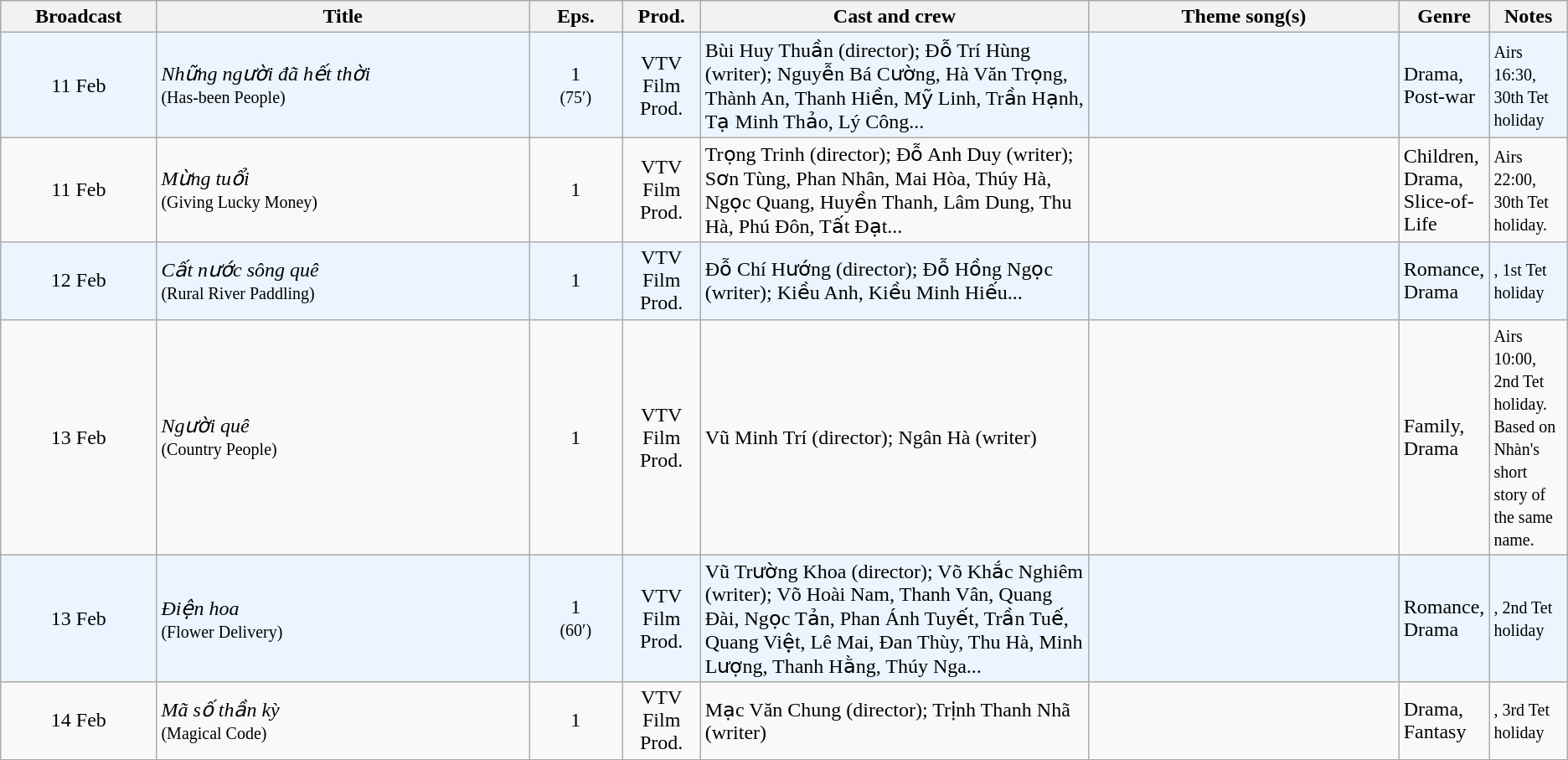<table class="wikitable sortable">
<tr>
<th style="width:10%;">Broadcast</th>
<th style="width:24%;">Title</th>
<th style="width:6%;">Eps.</th>
<th style="width:5%;">Prod.</th>
<th style="width:25%;">Cast and crew</th>
<th style="width:20%;">Theme song(s)</th>
<th style="width:5%;">Genre</th>
<th style="width:5%;">Notes</th>
</tr>
<tr ---- bgcolor="#ebf5ff">
<td style="text-align:center;">11 Feb <br></td>
<td><em>Những người đã hết thời</em> <br><small>(Has-been People)</small></td>
<td style="text-align:center;">1<br><small>(75′)</small></td>
<td style="text-align:center;">VTV Film Prod.</td>
<td>Bùi Huy Thuần (director); Đỗ Trí Hùng (writer); Nguyễn Bá Cường, Hà Văn Trọng, Thành An, Thanh Hiền, Mỹ Linh, Trần Hạnh, Tạ Minh Thảo, Lý Công...</td>
<td></td>
<td>Drama, Post-war</td>
<td><small>Airs 16:30, 30th Tet holiday</small></td>
</tr>
<tr>
<td style="text-align:center;">11 Feb <br></td>
<td><em>Mừng tuổi</em> <br><small>(Giving Lucky Money)</small></td>
<td style="text-align:center;">1</td>
<td style="text-align:center;">VTV Film Prod.</td>
<td>Trọng Trinh (director); Đỗ Anh Duy (writer); Sơn Tùng, Phan Nhân, Mai Hòa, Thúy Hà, Ngọc Quang, Huyền Thanh, Lâm Dung, Thu Hà, Phú Đôn, Tất Đạt...</td>
<td></td>
<td>Children, Drama, Slice-of-Life</td>
<td><small>Airs 22:00, 30th Tet holiday.</small></td>
</tr>
<tr ---- bgcolor="#ebf5ff">
<td style="text-align:center;">12 Feb</td>
<td><em>Cất nước sông quê</em> <br><small>(Rural River Paddling)</small></td>
<td style="text-align:center;">1</td>
<td style="text-align:center;">VTV Film Prod.</td>
<td>Đỗ Chí Hướng (director); Đỗ Hồng Ngọc (writer); Kiều Anh, Kiều Minh Hiếu...</td>
<td></td>
<td>Romance, Drama</td>
<td><small>, 1st Tet holiday</small></td>
</tr>
<tr>
<td style="text-align:center;">13 Feb</td>
<td><em>Người quê</em> <br><small>(Country People)</small></td>
<td style="text-align:center;">1</td>
<td style="text-align:center;">VTV Film Prod.</td>
<td>Vũ Minh Trí (director); Ngân Hà (writer)</td>
<td></td>
<td>Family, Drama</td>
<td><small>Airs 10:00, 2nd Tet holiday. Based on  Nhàn's short story of the same name.</small></td>
</tr>
<tr ---- bgcolor="#ebf5ff">
<td style="text-align:center;">13 Feb <br></td>
<td><em>Điện hoa</em> <br><small>(Flower Delivery)</small></td>
<td style="text-align:center;">1<br><small>(60′)</small></td>
<td style="text-align:center;">VTV Film Prod.</td>
<td>Vũ Trường Khoa (director); Võ Khắc Nghiêm (writer); Võ Hoài Nam, Thanh Vân, Quang Đài, Ngọc Tản, Phan Ánh Tuyết, Trần Tuế, Quang Việt, Lê Mai, Đan Thùy, Thu Hà, Minh Lượng, Thanh Hằng, Thúy Nga...</td>
<td></td>
<td>Romance, Drama</td>
<td><small>, 2nd Tet holiday</small></td>
</tr>
<tr>
<td style="text-align:center;">14 Feb <br></td>
<td><em>Mã số thần kỳ</em> <br><small>(Magical Code)</small></td>
<td style="text-align:center;">1</td>
<td style="text-align:center;">VTV Film Prod.</td>
<td>Mạc Văn Chung (director); Trịnh Thanh Nhã (writer)</td>
<td></td>
<td>Drama, Fantasy</td>
<td><small>, 3rd Tet holiday</small></td>
</tr>
</table>
